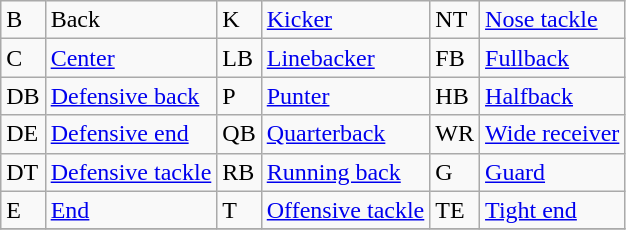<table class="wikitable">
<tr>
<td>B</td>
<td>Back</td>
<td>K</td>
<td><a href='#'>Kicker</a></td>
<td>NT</td>
<td><a href='#'>Nose tackle</a></td>
</tr>
<tr>
<td>C</td>
<td><a href='#'>Center</a></td>
<td>LB</td>
<td><a href='#'>Linebacker</a></td>
<td>FB</td>
<td><a href='#'>Fullback</a></td>
</tr>
<tr>
<td>DB</td>
<td><a href='#'>Defensive back</a></td>
<td>P</td>
<td><a href='#'>Punter</a></td>
<td>HB</td>
<td><a href='#'>Halfback</a></td>
</tr>
<tr>
<td>DE</td>
<td><a href='#'>Defensive end</a></td>
<td>QB</td>
<td><a href='#'>Quarterback</a></td>
<td>WR</td>
<td><a href='#'>Wide receiver</a></td>
</tr>
<tr>
<td>DT</td>
<td><a href='#'>Defensive tackle</a></td>
<td>RB</td>
<td><a href='#'>Running back</a></td>
<td>G</td>
<td><a href='#'>Guard</a></td>
</tr>
<tr>
<td>E</td>
<td><a href='#'>End</a></td>
<td>T</td>
<td><a href='#'>Offensive tackle</a></td>
<td>TE</td>
<td><a href='#'>Tight end</a></td>
</tr>
<tr>
</tr>
</table>
